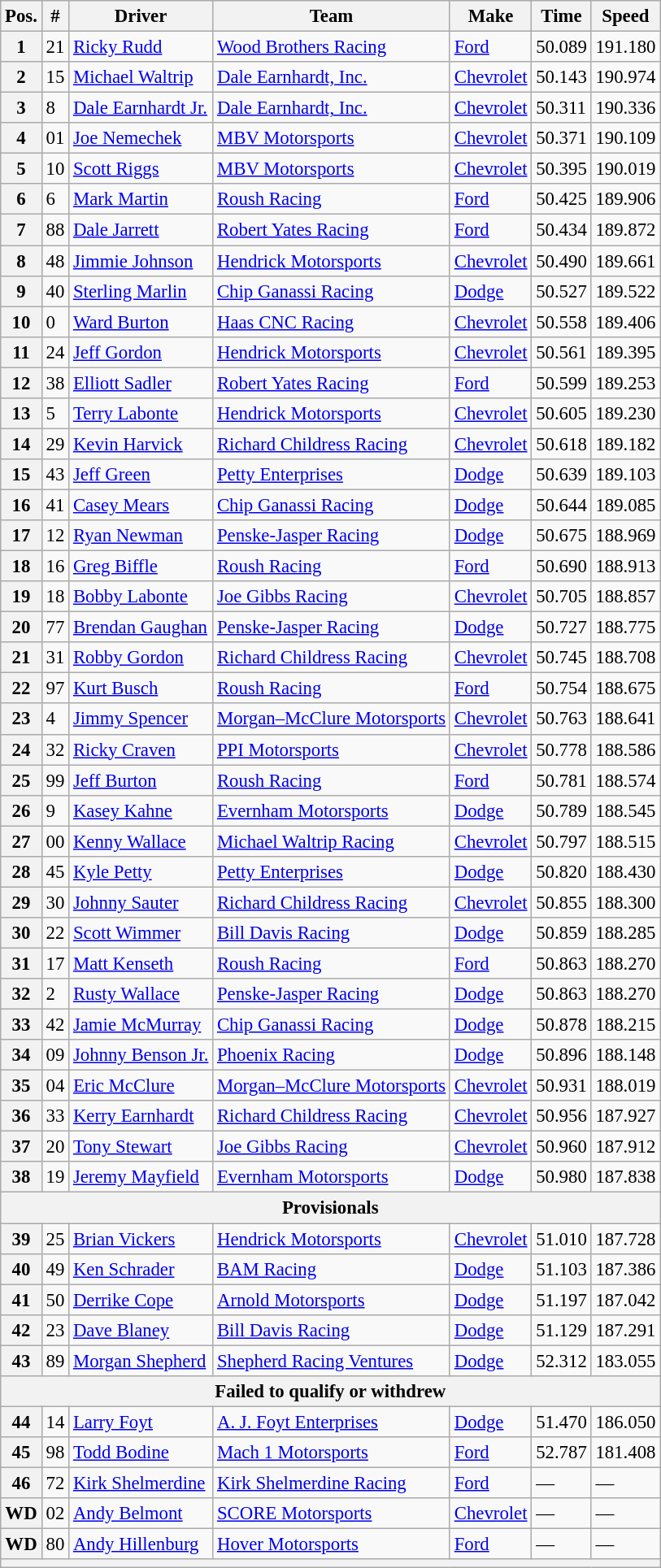<table class="wikitable" style="font-size:95%">
<tr>
<th>Pos.</th>
<th>#</th>
<th>Driver</th>
<th>Team</th>
<th>Make</th>
<th>Time</th>
<th>Speed</th>
</tr>
<tr>
<th>1</th>
<td>21</td>
<td><a href='#'>Ricky Rudd</a></td>
<td><a href='#'>Wood Brothers Racing</a></td>
<td><a href='#'>Ford</a></td>
<td>50.089</td>
<td>191.180</td>
</tr>
<tr>
<th>2</th>
<td>15</td>
<td><a href='#'>Michael Waltrip</a></td>
<td><a href='#'>Dale Earnhardt, Inc.</a></td>
<td><a href='#'>Chevrolet</a></td>
<td>50.143</td>
<td>190.974</td>
</tr>
<tr>
<th>3</th>
<td>8</td>
<td><a href='#'>Dale Earnhardt Jr.</a></td>
<td><a href='#'>Dale Earnhardt, Inc.</a></td>
<td><a href='#'>Chevrolet</a></td>
<td>50.311</td>
<td>190.336</td>
</tr>
<tr>
<th>4</th>
<td>01</td>
<td><a href='#'>Joe Nemechek</a></td>
<td><a href='#'>MBV Motorsports</a></td>
<td><a href='#'>Chevrolet</a></td>
<td>50.371</td>
<td>190.109</td>
</tr>
<tr>
<th>5</th>
<td>10</td>
<td><a href='#'>Scott Riggs</a></td>
<td><a href='#'>MBV Motorsports</a></td>
<td><a href='#'>Chevrolet</a></td>
<td>50.395</td>
<td>190.019</td>
</tr>
<tr>
<th>6</th>
<td>6</td>
<td><a href='#'>Mark Martin</a></td>
<td><a href='#'>Roush Racing</a></td>
<td><a href='#'>Ford</a></td>
<td>50.425</td>
<td>189.906</td>
</tr>
<tr>
<th>7</th>
<td>88</td>
<td><a href='#'>Dale Jarrett</a></td>
<td><a href='#'>Robert Yates Racing</a></td>
<td><a href='#'>Ford</a></td>
<td>50.434</td>
<td>189.872</td>
</tr>
<tr>
<th>8</th>
<td>48</td>
<td><a href='#'>Jimmie Johnson</a></td>
<td><a href='#'>Hendrick Motorsports</a></td>
<td><a href='#'>Chevrolet</a></td>
<td>50.490</td>
<td>189.661</td>
</tr>
<tr>
<th>9</th>
<td>40</td>
<td><a href='#'>Sterling Marlin</a></td>
<td><a href='#'>Chip Ganassi Racing</a></td>
<td><a href='#'>Dodge</a></td>
<td>50.527</td>
<td>189.522</td>
</tr>
<tr>
<th>10</th>
<td>0</td>
<td><a href='#'>Ward Burton</a></td>
<td><a href='#'>Haas CNC Racing</a></td>
<td><a href='#'>Chevrolet</a></td>
<td>50.558</td>
<td>189.406</td>
</tr>
<tr>
<th>11</th>
<td>24</td>
<td><a href='#'>Jeff Gordon</a></td>
<td><a href='#'>Hendrick Motorsports</a></td>
<td><a href='#'>Chevrolet</a></td>
<td>50.561</td>
<td>189.395</td>
</tr>
<tr>
<th>12</th>
<td>38</td>
<td><a href='#'>Elliott Sadler</a></td>
<td><a href='#'>Robert Yates Racing</a></td>
<td><a href='#'>Ford</a></td>
<td>50.599</td>
<td>189.253</td>
</tr>
<tr>
<th>13</th>
<td>5</td>
<td><a href='#'>Terry Labonte</a></td>
<td><a href='#'>Hendrick Motorsports</a></td>
<td><a href='#'>Chevrolet</a></td>
<td>50.605</td>
<td>189.230</td>
</tr>
<tr>
<th>14</th>
<td>29</td>
<td><a href='#'>Kevin Harvick</a></td>
<td><a href='#'>Richard Childress Racing</a></td>
<td><a href='#'>Chevrolet</a></td>
<td>50.618</td>
<td>189.182</td>
</tr>
<tr>
<th>15</th>
<td>43</td>
<td><a href='#'>Jeff Green</a></td>
<td><a href='#'>Petty Enterprises</a></td>
<td><a href='#'>Dodge</a></td>
<td>50.639</td>
<td>189.103</td>
</tr>
<tr>
<th>16</th>
<td>41</td>
<td><a href='#'>Casey Mears</a></td>
<td><a href='#'>Chip Ganassi Racing</a></td>
<td><a href='#'>Dodge</a></td>
<td>50.644</td>
<td>189.085</td>
</tr>
<tr>
<th>17</th>
<td>12</td>
<td><a href='#'>Ryan Newman</a></td>
<td><a href='#'>Penske-Jasper Racing</a></td>
<td><a href='#'>Dodge</a></td>
<td>50.675</td>
<td>188.969</td>
</tr>
<tr>
<th>18</th>
<td>16</td>
<td><a href='#'>Greg Biffle</a></td>
<td><a href='#'>Roush Racing</a></td>
<td><a href='#'>Ford</a></td>
<td>50.690</td>
<td>188.913</td>
</tr>
<tr>
<th>19</th>
<td>18</td>
<td><a href='#'>Bobby Labonte</a></td>
<td><a href='#'>Joe Gibbs Racing</a></td>
<td><a href='#'>Chevrolet</a></td>
<td>50.705</td>
<td>188.857</td>
</tr>
<tr>
<th>20</th>
<td>77</td>
<td><a href='#'>Brendan Gaughan</a></td>
<td><a href='#'>Penske-Jasper Racing</a></td>
<td><a href='#'>Dodge</a></td>
<td>50.727</td>
<td>188.775</td>
</tr>
<tr>
<th>21</th>
<td>31</td>
<td><a href='#'>Robby Gordon</a></td>
<td><a href='#'>Richard Childress Racing</a></td>
<td><a href='#'>Chevrolet</a></td>
<td>50.745</td>
<td>188.708</td>
</tr>
<tr>
<th>22</th>
<td>97</td>
<td><a href='#'>Kurt Busch</a></td>
<td><a href='#'>Roush Racing</a></td>
<td><a href='#'>Ford</a></td>
<td>50.754</td>
<td>188.675</td>
</tr>
<tr>
<th>23</th>
<td>4</td>
<td><a href='#'>Jimmy Spencer</a></td>
<td><a href='#'>Morgan–McClure Motorsports</a></td>
<td><a href='#'>Chevrolet</a></td>
<td>50.763</td>
<td>188.641</td>
</tr>
<tr>
<th>24</th>
<td>32</td>
<td><a href='#'>Ricky Craven</a></td>
<td><a href='#'>PPI Motorsports</a></td>
<td><a href='#'>Chevrolet</a></td>
<td>50.778</td>
<td>188.586</td>
</tr>
<tr>
<th>25</th>
<td>99</td>
<td><a href='#'>Jeff Burton</a></td>
<td><a href='#'>Roush Racing</a></td>
<td><a href='#'>Ford</a></td>
<td>50.781</td>
<td>188.574</td>
</tr>
<tr>
<th>26</th>
<td>9</td>
<td><a href='#'>Kasey Kahne</a></td>
<td><a href='#'>Evernham Motorsports</a></td>
<td><a href='#'>Dodge</a></td>
<td>50.789</td>
<td>188.545</td>
</tr>
<tr>
<th>27</th>
<td>00</td>
<td><a href='#'>Kenny Wallace</a></td>
<td><a href='#'>Michael Waltrip Racing</a></td>
<td><a href='#'>Chevrolet</a></td>
<td>50.797</td>
<td>188.515</td>
</tr>
<tr>
<th>28</th>
<td>45</td>
<td><a href='#'>Kyle Petty</a></td>
<td><a href='#'>Petty Enterprises</a></td>
<td><a href='#'>Dodge</a></td>
<td>50.820</td>
<td>188.430</td>
</tr>
<tr>
<th>29</th>
<td>30</td>
<td><a href='#'>Johnny Sauter</a></td>
<td><a href='#'>Richard Childress Racing</a></td>
<td><a href='#'>Chevrolet</a></td>
<td>50.855</td>
<td>188.300</td>
</tr>
<tr>
<th>30</th>
<td>22</td>
<td><a href='#'>Scott Wimmer</a></td>
<td><a href='#'>Bill Davis Racing</a></td>
<td><a href='#'>Dodge</a></td>
<td>50.859</td>
<td>188.285</td>
</tr>
<tr>
<th>31</th>
<td>17</td>
<td><a href='#'>Matt Kenseth</a></td>
<td><a href='#'>Roush Racing</a></td>
<td><a href='#'>Ford</a></td>
<td>50.863</td>
<td>188.270</td>
</tr>
<tr>
<th>32</th>
<td>2</td>
<td><a href='#'>Rusty Wallace</a></td>
<td><a href='#'>Penske-Jasper Racing</a></td>
<td><a href='#'>Dodge</a></td>
<td>50.863</td>
<td>188.270</td>
</tr>
<tr>
<th>33</th>
<td>42</td>
<td><a href='#'>Jamie McMurray</a></td>
<td><a href='#'>Chip Ganassi Racing</a></td>
<td><a href='#'>Dodge</a></td>
<td>50.878</td>
<td>188.215</td>
</tr>
<tr>
<th>34</th>
<td>09</td>
<td><a href='#'>Johnny Benson Jr.</a></td>
<td><a href='#'>Phoenix Racing</a></td>
<td><a href='#'>Dodge</a></td>
<td>50.896</td>
<td>188.148</td>
</tr>
<tr>
<th>35</th>
<td>04</td>
<td><a href='#'>Eric McClure</a></td>
<td><a href='#'>Morgan–McClure Motorsports</a></td>
<td><a href='#'>Chevrolet</a></td>
<td>50.931</td>
<td>188.019</td>
</tr>
<tr>
<th>36</th>
<td>33</td>
<td><a href='#'>Kerry Earnhardt</a></td>
<td><a href='#'>Richard Childress Racing</a></td>
<td><a href='#'>Chevrolet</a></td>
<td>50.956</td>
<td>187.927</td>
</tr>
<tr>
<th>37</th>
<td>20</td>
<td><a href='#'>Tony Stewart</a></td>
<td><a href='#'>Joe Gibbs Racing</a></td>
<td><a href='#'>Chevrolet</a></td>
<td>50.960</td>
<td>187.912</td>
</tr>
<tr>
<th>38</th>
<td>19</td>
<td><a href='#'>Jeremy Mayfield</a></td>
<td><a href='#'>Evernham Motorsports</a></td>
<td><a href='#'>Dodge</a></td>
<td>50.980</td>
<td>187.838</td>
</tr>
<tr>
<th colspan="7">Provisionals</th>
</tr>
<tr>
<th>39</th>
<td>25</td>
<td><a href='#'>Brian Vickers</a></td>
<td><a href='#'>Hendrick Motorsports</a></td>
<td><a href='#'>Chevrolet</a></td>
<td>51.010</td>
<td>187.728</td>
</tr>
<tr>
<th>40</th>
<td>49</td>
<td><a href='#'>Ken Schrader</a></td>
<td><a href='#'>BAM Racing</a></td>
<td><a href='#'>Dodge</a></td>
<td>51.103</td>
<td>187.386</td>
</tr>
<tr>
<th>41</th>
<td>50</td>
<td><a href='#'>Derrike Cope</a></td>
<td><a href='#'>Arnold Motorsports</a></td>
<td><a href='#'>Dodge</a></td>
<td>51.197</td>
<td>187.042</td>
</tr>
<tr>
<th>42</th>
<td>23</td>
<td><a href='#'>Dave Blaney</a></td>
<td><a href='#'>Bill Davis Racing</a></td>
<td><a href='#'>Dodge</a></td>
<td>51.129</td>
<td>187.291</td>
</tr>
<tr>
<th>43</th>
<td>89</td>
<td><a href='#'>Morgan Shepherd</a></td>
<td><a href='#'>Shepherd Racing Ventures</a></td>
<td><a href='#'>Dodge</a></td>
<td>52.312</td>
<td>183.055</td>
</tr>
<tr>
<th colspan="7">Failed to qualify or withdrew</th>
</tr>
<tr>
<th>44</th>
<td>14</td>
<td><a href='#'>Larry Foyt</a></td>
<td><a href='#'>A. J. Foyt Enterprises</a></td>
<td><a href='#'>Dodge</a></td>
<td>51.470</td>
<td>186.050</td>
</tr>
<tr>
<th>45</th>
<td>98</td>
<td><a href='#'>Todd Bodine</a></td>
<td><a href='#'>Mach 1 Motorsports</a></td>
<td><a href='#'>Ford</a></td>
<td>52.787</td>
<td>181.408</td>
</tr>
<tr>
<th>46</th>
<td>72</td>
<td><a href='#'>Kirk Shelmerdine</a></td>
<td><a href='#'>Kirk Shelmerdine Racing</a></td>
<td><a href='#'>Ford</a></td>
<td>—</td>
<td>—</td>
</tr>
<tr>
<th>WD</th>
<td>02</td>
<td><a href='#'>Andy Belmont</a></td>
<td><a href='#'>SCORE Motorsports</a></td>
<td><a href='#'>Chevrolet</a></td>
<td>—</td>
<td>—</td>
</tr>
<tr>
<th>WD</th>
<td>80</td>
<td><a href='#'>Andy Hillenburg</a></td>
<td><a href='#'>Hover Motorsports</a></td>
<td><a href='#'>Ford</a></td>
<td>—</td>
<td>—</td>
</tr>
<tr>
<th colspan="7"></th>
</tr>
</table>
